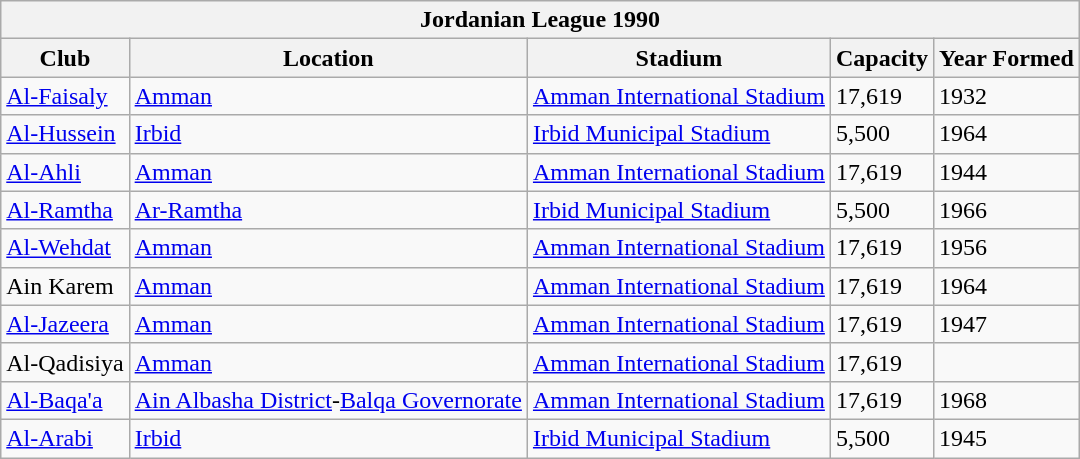<table class="wikitable">
<tr>
<th colspan="5">Jordanian  League 1990</th>
</tr>
<tr>
<th>Club</th>
<th>Location</th>
<th>Stadium</th>
<th>Capacity</th>
<th>Year Formed</th>
</tr>
<tr style="vertical-align:top;">
<td><a href='#'>Al-Faisaly</a></td>
<td><a href='#'>Amman</a></td>
<td><a href='#'>Amman International Stadium</a></td>
<td>17,619</td>
<td>1932</td>
</tr>
<tr style="vertical-align:top;">
<td><a href='#'>Al-Hussein</a></td>
<td><a href='#'>Irbid</a></td>
<td><a href='#'>Irbid Municipal Stadium</a></td>
<td>5,500</td>
<td>1964</td>
</tr>
<tr style="vertical-align:top;">
<td><a href='#'>Al-Ahli</a></td>
<td><a href='#'>Amman</a></td>
<td><a href='#'>Amman International Stadium</a></td>
<td>17,619</td>
<td>1944</td>
</tr>
<tr style="vertical-align:top;">
<td><a href='#'>Al-Ramtha</a></td>
<td><a href='#'>Ar-Ramtha</a></td>
<td><a href='#'>Irbid Municipal Stadium</a></td>
<td>5,500</td>
<td>1966</td>
</tr>
<tr style="vertical-align:top;">
<td><a href='#'>Al-Wehdat</a></td>
<td><a href='#'>Amman</a></td>
<td><a href='#'>Amman International Stadium</a></td>
<td>17,619</td>
<td>1956</td>
</tr>
<tr style="vertical-align:top;">
<td>Ain Karem</td>
<td><a href='#'>Amman</a></td>
<td><a href='#'>Amman International Stadium</a></td>
<td>17,619</td>
<td>1964</td>
</tr>
<tr style="vertical-align:top;">
<td><a href='#'>Al-Jazeera</a></td>
<td><a href='#'>Amman</a></td>
<td><a href='#'>Amman International Stadium</a></td>
<td>17,619</td>
<td>1947</td>
</tr>
<tr style="vertical-align:top;">
<td>Al-Qadisiya</td>
<td><a href='#'>Amman</a></td>
<td><a href='#'>Amman International Stadium</a></td>
<td>17,619</td>
<td></td>
</tr>
<tr style="vertical-align:top;">
<td><a href='#'>Al-Baqa'a</a></td>
<td><a href='#'>Ain Albasha District</a>-<a href='#'>Balqa Governorate</a></td>
<td><a href='#'>Amman International Stadium</a></td>
<td>17,619</td>
<td>1968</td>
</tr>
<tr style="vertical-align:top;">
<td><a href='#'>Al-Arabi</a></td>
<td><a href='#'>Irbid</a></td>
<td><a href='#'>Irbid Municipal Stadium</a></td>
<td>5,500</td>
<td>1945</td>
</tr>
</table>
